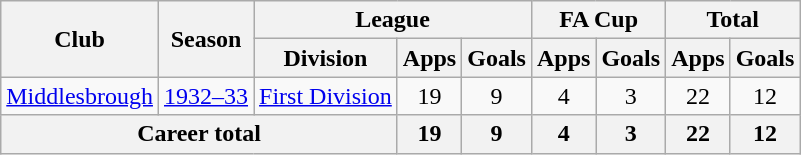<table class="wikitable" style="text-align: center">
<tr>
<th rowspan="2">Club</th>
<th rowspan="2">Season</th>
<th colspan="3">League</th>
<th colspan="2">FA Cup</th>
<th colspan="2">Total</th>
</tr>
<tr>
<th>Division</th>
<th>Apps</th>
<th>Goals</th>
<th>Apps</th>
<th>Goals</th>
<th>Apps</th>
<th>Goals</th>
</tr>
<tr>
<td><a href='#'>Middlesbrough</a></td>
<td><a href='#'>1932–33</a></td>
<td><a href='#'>First Division</a></td>
<td>19</td>
<td>9</td>
<td>4</td>
<td>3</td>
<td>22</td>
<td>12</td>
</tr>
<tr>
<th colspan="3">Career total</th>
<th>19</th>
<th>9</th>
<th>4</th>
<th>3</th>
<th>22</th>
<th>12</th>
</tr>
</table>
